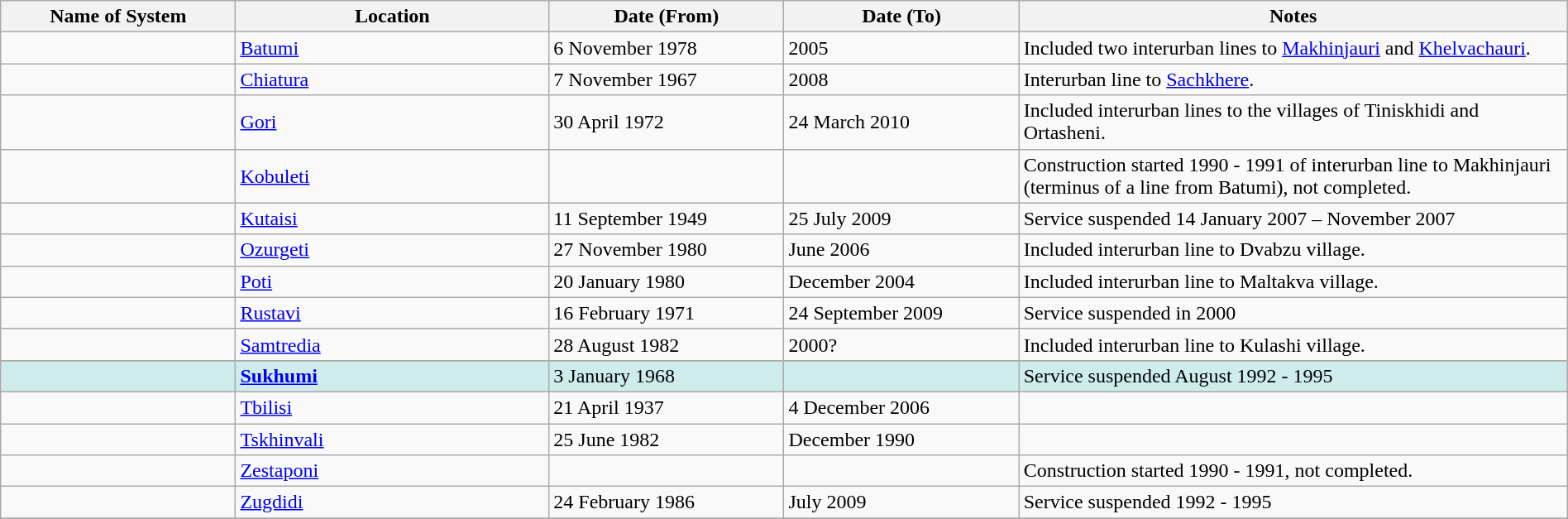<table class="wikitable" width=100%>
<tr>
<th width=15%>Name of System</th>
<th width=20%>Location</th>
<th width=15%>Date (From)</th>
<th width=15%>Date (To)</th>
<th width=35%>Notes</th>
</tr>
<tr>
<td> </td>
<td><a href='#'>Batumi</a></td>
<td>6 November 1978</td>
<td>2005</td>
<td>Included two interurban lines to <a href='#'>Makhinjauri</a> and <a href='#'>Khelvachauri</a>.</td>
</tr>
<tr>
<td> </td>
<td><a href='#'>Chiatura</a></td>
<td>7 November 1967</td>
<td>2008</td>
<td>Interurban line to <a href='#'>Sachkhere</a>.</td>
</tr>
<tr>
<td> </td>
<td><a href='#'>Gori</a></td>
<td>30 April 1972</td>
<td>24 March 2010</td>
<td>Included interurban lines to the villages of Tiniskhidi and Ortasheni.</td>
</tr>
<tr>
<td> </td>
<td><a href='#'>Kobuleti</a></td>
<td> </td>
<td> </td>
<td>Construction started 1990 - 1991 of interurban line to Makhinjauri (terminus of a line from Batumi), not completed.</td>
</tr>
<tr>
<td> </td>
<td><a href='#'>Kutaisi</a></td>
<td>11 September 1949</td>
<td>25 July 2009</td>
<td>Service suspended 14 January 2007 – November 2007</td>
</tr>
<tr>
<td> </td>
<td><a href='#'>Ozurgeti</a></td>
<td>27 November 1980</td>
<td>June 2006</td>
<td>Included interurban line to Dvabzu village.</td>
</tr>
<tr>
<td> </td>
<td><a href='#'>Poti</a></td>
<td>20 January 1980</td>
<td>December 2004</td>
<td>Included interurban line to Maltakva village.</td>
</tr>
<tr>
<td> </td>
<td><a href='#'>Rustavi</a></td>
<td>16 February 1971</td>
<td>24 September 2009</td>
<td>Service suspended in 2000</td>
</tr>
<tr>
<td> </td>
<td><a href='#'>Samtredia</a></td>
<td>28 August 1982</td>
<td>2000?</td>
<td>Included interurban line to Kulashi village.</td>
</tr>
<tr>
</tr>
<tr style="background:#CFECEC">
<td> </td>
<td><strong><a href='#'>Sukhumi</a></strong></td>
<td>3 January 1968</td>
<td> </td>
<td>Service suspended August 1992 - 1995</td>
</tr>
<tr>
<td> </td>
<td><a href='#'>Tbilisi</a></td>
<td>21 April 1937</td>
<td>4 December 2006</td>
<td></td>
</tr>
<tr>
<td> </td>
<td><a href='#'>Tskhinvali</a></td>
<td>25 June 1982</td>
<td>December 1990</td>
<td> </td>
</tr>
<tr>
<td> </td>
<td><a href='#'>Zestaponi</a></td>
<td> </td>
<td> </td>
<td>Construction started 1990 - 1991, not completed.</td>
</tr>
<tr>
<td> </td>
<td><a href='#'>Zugdidi</a></td>
<td>24 February 1986</td>
<td>July 2009</td>
<td>Service suspended 1992 - 1995</td>
</tr>
<tr>
</tr>
</table>
